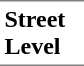<table border=0 cellspacing=0 cellpadding=3>
<tr>
<td style="border-bottom:solid 1px gray;border-top:solid 1px gray;" width=50 valign=top><strong>Street Level</strong></td>
</tr>
</table>
